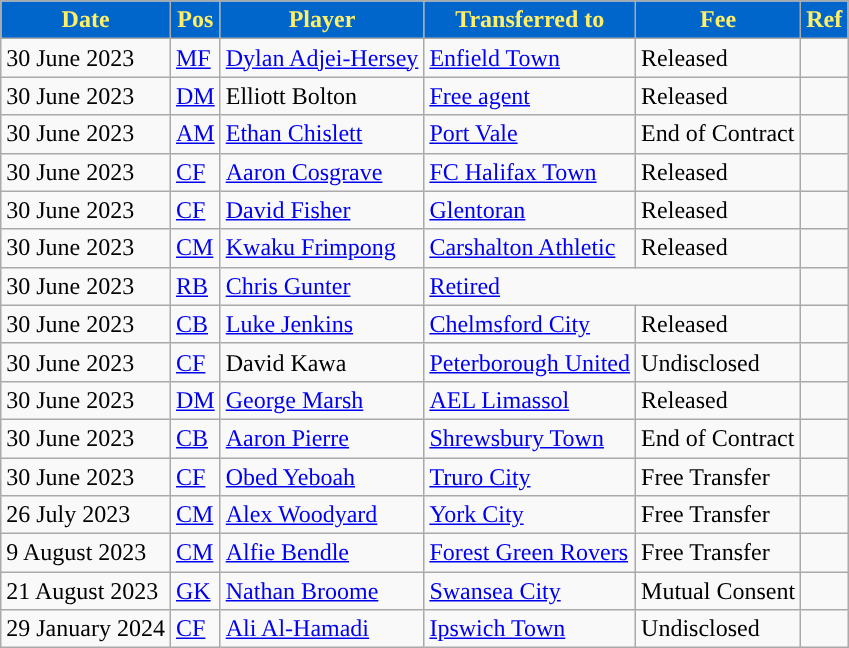<table class="wikitable plainrowheaders sortable">
<tr>
<th style="background:#0066cb; color:#fe6; ">Date</th>
<th style="background:#0066cb; color:#fe6; ">Pos</th>
<th style="background:#0066cb; color:#fe6; ">Player</th>
<th style="background:#0066cb; color:#fe6; ">Transferred to</th>
<th style="background:#0066cb; color:#fe6; ">Fee</th>
<th style="background:#0066cb; color:#fe6; ">Ref</th>
</tr>
<tr>
<td>30 June 2023</td>
<td><a href='#'>MF</a></td>
<td> <a href='#'>Dylan Adjei-Hersey</a></td>
<td> <a href='#'>Enfield Town</a></td>
<td>Released</td>
<td></td>
</tr>
<tr>
<td>30 June 2023</td>
<td><a href='#'>DM</a></td>
<td> Elliott Bolton</td>
<td> <a href='#'>Free agent</a></td>
<td>Released</td>
<td></td>
</tr>
<tr>
<td>30 June 2023</td>
<td><a href='#'>AM</a></td>
<td> <a href='#'>Ethan Chislett</a></td>
<td> <a href='#'>Port Vale</a></td>
<td>End of Contract</td>
<td></td>
</tr>
<tr>
<td>30 June 2023</td>
<td><a href='#'>CF</a></td>
<td> <a href='#'>Aaron Cosgrave</a></td>
<td> <a href='#'>FC Halifax Town</a></td>
<td>Released</td>
<td></td>
</tr>
<tr>
<td>30 June 2023</td>
<td><a href='#'>CF</a></td>
<td> <a href='#'>David Fisher</a></td>
<td> <a href='#'>Glentoran</a></td>
<td>Released</td>
<td></td>
</tr>
<tr>
<td>30 June 2023</td>
<td><a href='#'>CM</a></td>
<td> <a href='#'>Kwaku Frimpong</a></td>
<td> <a href='#'>Carshalton Athletic</a></td>
<td>Released</td>
<td></td>
</tr>
<tr>
<td>30 June 2023</td>
<td><a href='#'>RB</a></td>
<td> <a href='#'>Chris Gunter</a></td>
<td colspan="2"><a href='#'>Retired</a></td>
<td></td>
</tr>
<tr>
<td>30 June 2023</td>
<td><a href='#'>CB</a></td>
<td> <a href='#'>Luke Jenkins</a></td>
<td> <a href='#'>Chelmsford City</a></td>
<td>Released</td>
<td></td>
</tr>
<tr>
<td>30 June 2023</td>
<td><a href='#'>CF</a></td>
<td> David Kawa</td>
<td> <a href='#'>Peterborough United</a></td>
<td>Undisclosed</td>
<td></td>
</tr>
<tr>
<td>30 June 2023</td>
<td><a href='#'>DM</a></td>
<td> <a href='#'>George Marsh</a></td>
<td> <a href='#'>AEL Limassol</a></td>
<td>Released</td>
<td></td>
</tr>
<tr>
<td>30 June 2023</td>
<td><a href='#'>CB</a></td>
<td> <a href='#'>Aaron Pierre</a></td>
<td> <a href='#'>Shrewsbury Town</a></td>
<td>End of Contract</td>
<td></td>
</tr>
<tr>
<td>30 June 2023</td>
<td><a href='#'>CF</a></td>
<td> <a href='#'>Obed Yeboah</a></td>
<td> <a href='#'>Truro City</a></td>
<td>Free Transfer</td>
<td></td>
</tr>
<tr>
<td>26 July 2023</td>
<td><a href='#'>CM</a></td>
<td> <a href='#'>Alex Woodyard</a></td>
<td> <a href='#'>York City</a></td>
<td>Free Transfer</td>
<td></td>
</tr>
<tr>
<td>9 August 2023</td>
<td><a href='#'>CM</a></td>
<td> <a href='#'>Alfie Bendle</a></td>
<td> <a href='#'>Forest Green Rovers</a></td>
<td>Free Transfer</td>
<td></td>
</tr>
<tr>
<td>21 August 2023</td>
<td><a href='#'>GK</a></td>
<td> <a href='#'>Nathan Broome</a></td>
<td> <a href='#'>Swansea City</a></td>
<td>Mutual Consent</td>
<td></td>
</tr>
<tr>
<td>29 January 2024</td>
<td><a href='#'>CF</a></td>
<td> <a href='#'>Ali Al-Hamadi</a></td>
<td> <a href='#'>Ipswich Town</a></td>
<td>Undisclosed</td>
<td></td>
</tr>
</table>
